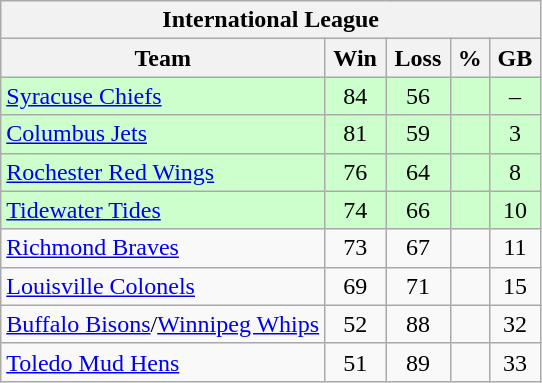<table class="wikitable">
<tr>
<th colspan="5">International League</th>
</tr>
<tr>
<th width="60%">Team</th>
<th>Win</th>
<th>Loss</th>
<th>%</th>
<th>GB</th>
</tr>
<tr align=center bgcolor=ccffcc>
<td align=left><a href='#'>Syracuse Chiefs</a></td>
<td>84</td>
<td>56</td>
<td></td>
<td>–</td>
</tr>
<tr align=center bgcolor=ccffcc>
<td align=left><a href='#'>Columbus Jets</a></td>
<td>81</td>
<td>59</td>
<td></td>
<td>3</td>
</tr>
<tr align=center bgcolor=ccffcc>
<td align=left><a href='#'>Rochester Red Wings</a></td>
<td>76</td>
<td>64</td>
<td></td>
<td>8</td>
</tr>
<tr align=center bgcolor=ccffcc>
<td align=left><a href='#'>Tidewater Tides</a></td>
<td>74</td>
<td>66</td>
<td></td>
<td>10</td>
</tr>
<tr align=center>
<td align=left><a href='#'>Richmond Braves</a></td>
<td>73</td>
<td>67</td>
<td></td>
<td>11</td>
</tr>
<tr align=center>
<td align=left><a href='#'>Louisville Colonels</a></td>
<td>69</td>
<td>71</td>
<td></td>
<td>15</td>
</tr>
<tr align=center>
<td align=left><a href='#'>Buffalo Bisons</a>/<a href='#'>Winnipeg Whips</a></td>
<td>52</td>
<td>88</td>
<td></td>
<td>32</td>
</tr>
<tr align=center>
<td align=left><a href='#'>Toledo Mud Hens</a></td>
<td>51</td>
<td>89</td>
<td></td>
<td>33</td>
</tr>
</table>
